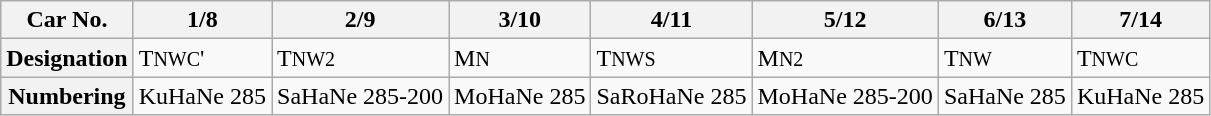<table class="wikitable">
<tr>
<th>Car No.</th>
<th>1/8</th>
<th>2/9</th>
<th>3/10</th>
<th>4/11</th>
<th>5/12</th>
<th>6/13</th>
<th>7/14</th>
</tr>
<tr>
<th>Designation</th>
<td>T<small>NWC</small>'</td>
<td>T<small>NW2</small></td>
<td>M<small>N</small></td>
<td>T<small>NWS</small></td>
<td>M<small>N2</small></td>
<td>T<small>NW</small></td>
<td>T<small>NWC</small></td>
</tr>
<tr>
<th>Numbering</th>
<td>KuHaNe 285</td>
<td>SaHaNe 285-200</td>
<td>MoHaNe 285</td>
<td>SaRoHaNe 285</td>
<td>MoHaNe 285-200</td>
<td>SaHaNe 285</td>
<td>KuHaNe 285</td>
</tr>
</table>
